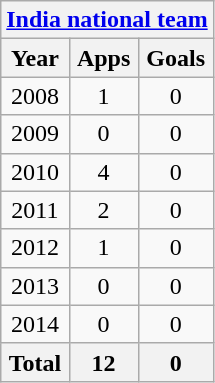<table class="wikitable" style="text-align:center">
<tr>
<th colspan=3><a href='#'>India national team</a></th>
</tr>
<tr>
<th>Year</th>
<th>Apps</th>
<th>Goals</th>
</tr>
<tr>
<td>2008</td>
<td>1</td>
<td>0</td>
</tr>
<tr>
<td>2009</td>
<td>0</td>
<td>0</td>
</tr>
<tr>
<td>2010</td>
<td>4</td>
<td>0</td>
</tr>
<tr>
<td>2011</td>
<td>2</td>
<td>0</td>
</tr>
<tr>
<td>2012</td>
<td>1</td>
<td>0</td>
</tr>
<tr>
<td>2013</td>
<td>0</td>
<td>0</td>
</tr>
<tr>
<td>2014</td>
<td>0</td>
<td>0</td>
</tr>
<tr>
<th>Total</th>
<th>12</th>
<th>0</th>
</tr>
</table>
